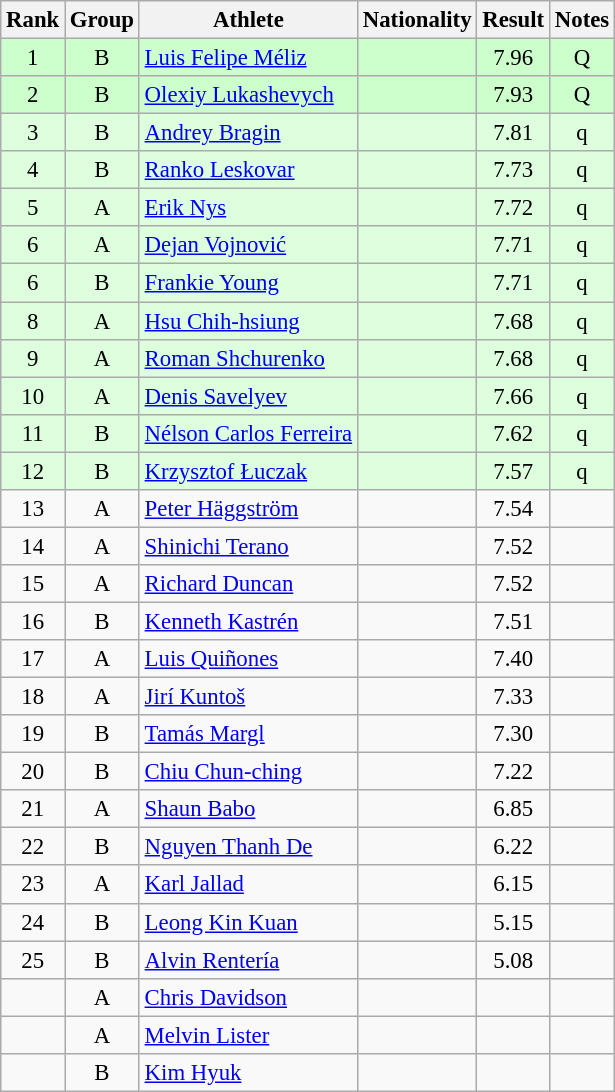<table class="wikitable sortable" style="text-align:center;font-size:95%">
<tr>
<th>Rank</th>
<th>Group</th>
<th>Athlete</th>
<th>Nationality</th>
<th>Result</th>
<th>Notes</th>
</tr>
<tr bgcolor=ccffcc>
<td>1</td>
<td>B</td>
<td align="left"><a href='#'>Luis Felipe Méliz</a></td>
<td align=left></td>
<td>7.96</td>
<td>Q</td>
</tr>
<tr bgcolor=ccffcc>
<td>2</td>
<td>B</td>
<td align="left"><a href='#'>Olexiy Lukashevych</a></td>
<td align=left></td>
<td>7.93</td>
<td>Q</td>
</tr>
<tr bgcolor=ddffdd>
<td>3</td>
<td>B</td>
<td align="left"><a href='#'>Andrey Bragin</a></td>
<td align=left></td>
<td>7.81</td>
<td>q</td>
</tr>
<tr bgcolor=ddffdd>
<td>4</td>
<td>B</td>
<td align="left"><a href='#'>Ranko Leskovar</a></td>
<td align=left></td>
<td>7.73</td>
<td>q</td>
</tr>
<tr bgcolor=ddffdd>
<td>5</td>
<td>A</td>
<td align="left"><a href='#'>Erik Nys</a></td>
<td align=left></td>
<td>7.72</td>
<td>q</td>
</tr>
<tr bgcolor=ddffdd>
<td>6</td>
<td>A</td>
<td align="left"><a href='#'>Dejan Vojnović</a></td>
<td align=left></td>
<td>7.71</td>
<td>q</td>
</tr>
<tr bgcolor=ddffdd>
<td>6</td>
<td>B</td>
<td align="left"><a href='#'>Frankie Young</a></td>
<td align=left></td>
<td>7.71</td>
<td>q</td>
</tr>
<tr bgcolor=ddffdd>
<td>8</td>
<td>A</td>
<td align="left"><a href='#'>Hsu Chih-hsiung</a></td>
<td align=left></td>
<td>7.68</td>
<td>q</td>
</tr>
<tr bgcolor=ddffdd>
<td>9</td>
<td>A</td>
<td align="left"><a href='#'>Roman Shchurenko</a></td>
<td align=left></td>
<td>7.68</td>
<td>q</td>
</tr>
<tr bgcolor=ddffdd>
<td>10</td>
<td>A</td>
<td align="left"><a href='#'>Denis Savelyev</a></td>
<td align=left></td>
<td>7.66</td>
<td>q</td>
</tr>
<tr bgcolor=ddffdd>
<td>11</td>
<td>B</td>
<td align="left"><a href='#'>Nélson Carlos Ferreira</a></td>
<td align=left></td>
<td>7.62</td>
<td>q</td>
</tr>
<tr bgcolor=ddffdd>
<td>12</td>
<td>B</td>
<td align="left"><a href='#'>Krzysztof Łuczak</a></td>
<td align=left></td>
<td>7.57</td>
<td>q</td>
</tr>
<tr>
<td>13</td>
<td>A</td>
<td align="left"><a href='#'>Peter Häggström</a></td>
<td align=left></td>
<td>7.54</td>
<td></td>
</tr>
<tr>
<td>14</td>
<td>A</td>
<td align="left"><a href='#'>Shinichi Terano</a></td>
<td align=left></td>
<td>7.52</td>
<td></td>
</tr>
<tr>
<td>15</td>
<td>A</td>
<td align="left"><a href='#'>Richard Duncan</a></td>
<td align=left></td>
<td>7.52</td>
<td></td>
</tr>
<tr>
<td>16</td>
<td>B</td>
<td align="left"><a href='#'>Kenneth Kastrén</a></td>
<td align=left></td>
<td>7.51</td>
<td></td>
</tr>
<tr>
<td>17</td>
<td>A</td>
<td align="left"><a href='#'>Luis Quiñones</a></td>
<td align=left></td>
<td>7.40</td>
<td></td>
</tr>
<tr>
<td>18</td>
<td>A</td>
<td align="left"><a href='#'>Jirí Kuntoš</a></td>
<td align=left></td>
<td>7.33</td>
<td></td>
</tr>
<tr>
<td>19</td>
<td>B</td>
<td align="left"><a href='#'>Tamás Margl</a></td>
<td align=left></td>
<td>7.30</td>
<td></td>
</tr>
<tr>
<td>20</td>
<td>B</td>
<td align="left"><a href='#'>Chiu Chun-ching</a></td>
<td align=left></td>
<td>7.22</td>
<td></td>
</tr>
<tr>
<td>21</td>
<td>A</td>
<td align="left"><a href='#'>Shaun Babo</a></td>
<td align=left></td>
<td>6.85</td>
<td></td>
</tr>
<tr>
<td>22</td>
<td>B</td>
<td align="left"><a href='#'>Nguyen Thanh De</a></td>
<td align=left></td>
<td>6.22</td>
<td></td>
</tr>
<tr>
<td>23</td>
<td>A</td>
<td align="left"><a href='#'>Karl Jallad</a></td>
<td align=left></td>
<td>6.15</td>
<td></td>
</tr>
<tr>
<td>24</td>
<td>B</td>
<td align="left"><a href='#'>Leong Kin Kuan</a></td>
<td align=left></td>
<td>5.15</td>
<td></td>
</tr>
<tr>
<td>25</td>
<td>B</td>
<td align="left"><a href='#'>Alvin Rentería</a></td>
<td align=left></td>
<td>5.08</td>
<td></td>
</tr>
<tr>
<td></td>
<td>A</td>
<td align="left"><a href='#'>Chris Davidson</a></td>
<td align=left></td>
<td></td>
<td></td>
</tr>
<tr>
<td></td>
<td>A</td>
<td align="left"><a href='#'>Melvin Lister</a></td>
<td align=left></td>
<td></td>
<td></td>
</tr>
<tr>
<td></td>
<td>B</td>
<td align="left"><a href='#'>Kim Hyuk</a></td>
<td align=left></td>
<td></td>
<td></td>
</tr>
</table>
